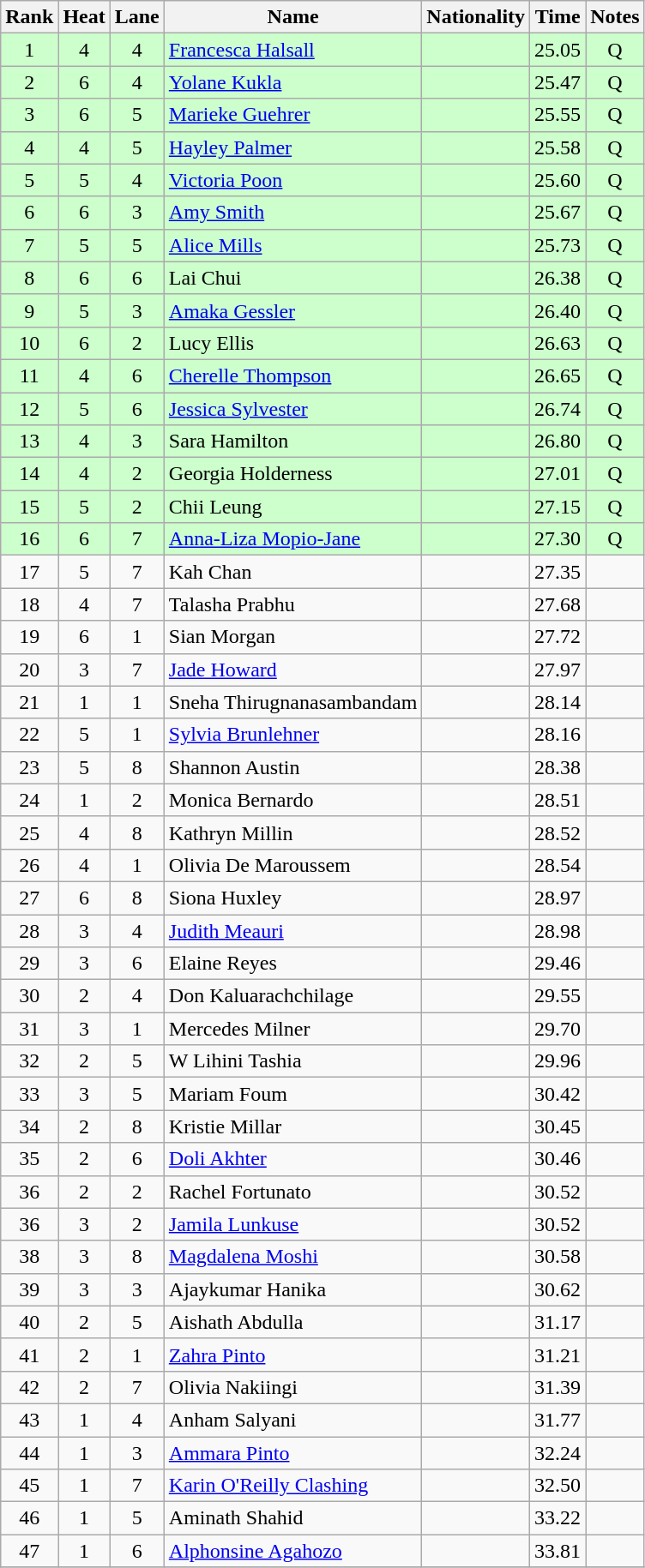<table class="wikitable sortable" style="text-align:center">
<tr>
<th>Rank</th>
<th>Heat</th>
<th>Lane</th>
<th>Name</th>
<th>Nationality</th>
<th>Time</th>
<th>Notes</th>
</tr>
<tr bgcolor=ccffcc>
<td>1</td>
<td>4</td>
<td>4</td>
<td align=left><a href='#'>Francesca Halsall</a></td>
<td align=left></td>
<td>25.05</td>
<td>Q</td>
</tr>
<tr bgcolor=ccffcc>
<td>2</td>
<td>6</td>
<td>4</td>
<td align=left><a href='#'>Yolane Kukla</a></td>
<td align=left></td>
<td>25.47</td>
<td>Q</td>
</tr>
<tr bgcolor=ccffcc>
<td>3</td>
<td>6</td>
<td>5</td>
<td align=left><a href='#'>Marieke Guehrer</a></td>
<td align=left></td>
<td>25.55</td>
<td>Q</td>
</tr>
<tr bgcolor=ccffcc>
<td>4</td>
<td>4</td>
<td>5</td>
<td align=left><a href='#'>Hayley Palmer</a></td>
<td align=left></td>
<td>25.58</td>
<td>Q</td>
</tr>
<tr bgcolor=ccffcc>
<td>5</td>
<td>5</td>
<td>4</td>
<td align=left><a href='#'>Victoria Poon</a></td>
<td align=left></td>
<td>25.60</td>
<td>Q</td>
</tr>
<tr bgcolor=ccffcc>
<td>6</td>
<td>6</td>
<td>3</td>
<td align=left><a href='#'>Amy Smith</a></td>
<td align=left></td>
<td>25.67</td>
<td>Q</td>
</tr>
<tr bgcolor=ccffcc>
<td>7</td>
<td>5</td>
<td>5</td>
<td align=left><a href='#'>Alice Mills</a></td>
<td align=left></td>
<td>25.73</td>
<td>Q</td>
</tr>
<tr bgcolor=ccffcc>
<td>8</td>
<td>6</td>
<td>6</td>
<td align=left>Lai Chui</td>
<td align=left></td>
<td>26.38</td>
<td>Q</td>
</tr>
<tr bgcolor=ccffcc>
<td>9</td>
<td>5</td>
<td>3</td>
<td align=left><a href='#'>Amaka Gessler</a></td>
<td align=left></td>
<td>26.40</td>
<td>Q</td>
</tr>
<tr bgcolor=ccffcc>
<td>10</td>
<td>6</td>
<td>2</td>
<td align=left>Lucy Ellis</td>
<td align=left></td>
<td>26.63</td>
<td>Q</td>
</tr>
<tr bgcolor=ccffcc>
<td>11</td>
<td>4</td>
<td>6</td>
<td align=left><a href='#'>Cherelle Thompson</a></td>
<td align=left></td>
<td>26.65</td>
<td>Q</td>
</tr>
<tr bgcolor=ccffcc>
<td>12</td>
<td>5</td>
<td>6</td>
<td align=left><a href='#'>Jessica Sylvester</a></td>
<td align=left></td>
<td>26.74</td>
<td>Q</td>
</tr>
<tr bgcolor=ccffcc>
<td>13</td>
<td>4</td>
<td>3</td>
<td align=left>Sara Hamilton</td>
<td align=left></td>
<td>26.80</td>
<td>Q</td>
</tr>
<tr bgcolor=ccffcc>
<td>14</td>
<td>4</td>
<td>2</td>
<td align=left>Georgia Holderness</td>
<td align=left></td>
<td>27.01</td>
<td>Q</td>
</tr>
<tr bgcolor=ccffcc>
<td>15</td>
<td>5</td>
<td>2</td>
<td align=left>Chii Leung</td>
<td align=left></td>
<td>27.15</td>
<td>Q</td>
</tr>
<tr bgcolor=ccffcc>
<td>16</td>
<td>6</td>
<td>7</td>
<td align=left><a href='#'>Anna-Liza Mopio-Jane</a></td>
<td align=left></td>
<td>27.30</td>
<td>Q</td>
</tr>
<tr>
<td>17</td>
<td>5</td>
<td>7</td>
<td align=left>Kah Chan</td>
<td align=left></td>
<td>27.35</td>
<td></td>
</tr>
<tr>
<td>18</td>
<td>4</td>
<td>7</td>
<td align=left>Talasha Prabhu</td>
<td align=left></td>
<td>27.68</td>
<td></td>
</tr>
<tr>
<td>19</td>
<td>6</td>
<td>1</td>
<td align=left>Sian Morgan</td>
<td align=left></td>
<td>27.72</td>
<td></td>
</tr>
<tr>
<td>20</td>
<td>3</td>
<td>7</td>
<td align=left><a href='#'>Jade Howard</a></td>
<td align=left></td>
<td>27.97</td>
<td></td>
</tr>
<tr>
<td>21</td>
<td>1</td>
<td>1</td>
<td align=left>Sneha Thirugnanasambandam</td>
<td align=left></td>
<td>28.14</td>
<td></td>
</tr>
<tr>
<td>22</td>
<td>5</td>
<td>1</td>
<td align=left><a href='#'>Sylvia Brunlehner</a></td>
<td align=left></td>
<td>28.16</td>
<td></td>
</tr>
<tr>
<td>23</td>
<td>5</td>
<td>8</td>
<td align=left>Shannon Austin</td>
<td align=left></td>
<td>28.38</td>
<td></td>
</tr>
<tr>
<td>24</td>
<td>1</td>
<td>2</td>
<td align=left>Monica Bernardo</td>
<td align=left></td>
<td>28.51</td>
<td></td>
</tr>
<tr>
<td>25</td>
<td>4</td>
<td>8</td>
<td align=left>Kathryn Millin</td>
<td align=left></td>
<td>28.52</td>
<td></td>
</tr>
<tr>
<td>26</td>
<td>4</td>
<td>1</td>
<td align=left>Olivia De Maroussem</td>
<td align=left></td>
<td>28.54</td>
<td></td>
</tr>
<tr>
<td>27</td>
<td>6</td>
<td>8</td>
<td align=left>Siona Huxley</td>
<td align=left></td>
<td>28.97</td>
<td></td>
</tr>
<tr>
<td>28</td>
<td>3</td>
<td>4</td>
<td align=left><a href='#'>Judith Meauri</a></td>
<td align=left></td>
<td>28.98</td>
<td></td>
</tr>
<tr>
<td>29</td>
<td>3</td>
<td>6</td>
<td align=left>Elaine Reyes</td>
<td align=left></td>
<td>29.46</td>
<td></td>
</tr>
<tr>
<td>30</td>
<td>2</td>
<td>4</td>
<td align=left>Don Kaluarachchilage</td>
<td align=left></td>
<td>29.55</td>
<td></td>
</tr>
<tr>
<td>31</td>
<td>3</td>
<td>1</td>
<td align=left>Mercedes Milner</td>
<td align=left></td>
<td>29.70</td>
<td></td>
</tr>
<tr>
<td>32</td>
<td>2</td>
<td>5</td>
<td align=left>W Lihini Tashia</td>
<td align=left></td>
<td>29.96</td>
<td></td>
</tr>
<tr>
<td>33</td>
<td>3</td>
<td>5</td>
<td align=left>Mariam Foum</td>
<td align=left></td>
<td>30.42</td>
<td></td>
</tr>
<tr>
<td>34</td>
<td>2</td>
<td>8</td>
<td align=left>Kristie Millar</td>
<td align=left></td>
<td>30.45</td>
<td></td>
</tr>
<tr>
<td>35</td>
<td>2</td>
<td>6</td>
<td align=left><a href='#'>Doli Akhter</a></td>
<td align=left></td>
<td>30.46</td>
<td></td>
</tr>
<tr>
<td>36</td>
<td>2</td>
<td>2</td>
<td align=left>Rachel Fortunato</td>
<td align=left></td>
<td>30.52</td>
<td></td>
</tr>
<tr>
<td>36</td>
<td>3</td>
<td>2</td>
<td align=left><a href='#'>Jamila Lunkuse</a></td>
<td align=left></td>
<td>30.52</td>
<td></td>
</tr>
<tr>
<td>38</td>
<td>3</td>
<td>8</td>
<td align=left><a href='#'>Magdalena Moshi</a></td>
<td align=left></td>
<td>30.58</td>
<td></td>
</tr>
<tr>
<td>39</td>
<td>3</td>
<td>3</td>
<td align=left>Ajaykumar Hanika</td>
<td align=left></td>
<td>30.62</td>
<td></td>
</tr>
<tr>
<td>40</td>
<td>2</td>
<td>5</td>
<td align=left>Aishath Abdulla</td>
<td align=left></td>
<td>31.17</td>
<td></td>
</tr>
<tr>
<td>41</td>
<td>2</td>
<td>1</td>
<td align=left><a href='#'>Zahra Pinto</a></td>
<td align=left></td>
<td>31.21</td>
<td></td>
</tr>
<tr>
<td>42</td>
<td>2</td>
<td>7</td>
<td align=left>Olivia Nakiingi</td>
<td align=left></td>
<td>31.39</td>
<td></td>
</tr>
<tr>
<td>43</td>
<td>1</td>
<td>4</td>
<td align=left>Anham Salyani</td>
<td align=left></td>
<td>31.77</td>
<td></td>
</tr>
<tr>
<td>44</td>
<td>1</td>
<td>3</td>
<td align=left><a href='#'>Ammara Pinto</a></td>
<td align=left></td>
<td>32.24</td>
<td></td>
</tr>
<tr>
<td>45</td>
<td>1</td>
<td>7</td>
<td align=left><a href='#'>Karin O'Reilly Clashing</a></td>
<td align=left></td>
<td>32.50</td>
<td></td>
</tr>
<tr>
<td>46</td>
<td>1</td>
<td>5</td>
<td align=left>Aminath Shahid</td>
<td align=left></td>
<td>33.22</td>
<td></td>
</tr>
<tr>
<td>47</td>
<td>1</td>
<td>6</td>
<td align=left><a href='#'>Alphonsine Agahozo</a></td>
<td align=left></td>
<td>33.81</td>
<td></td>
</tr>
<tr>
</tr>
</table>
